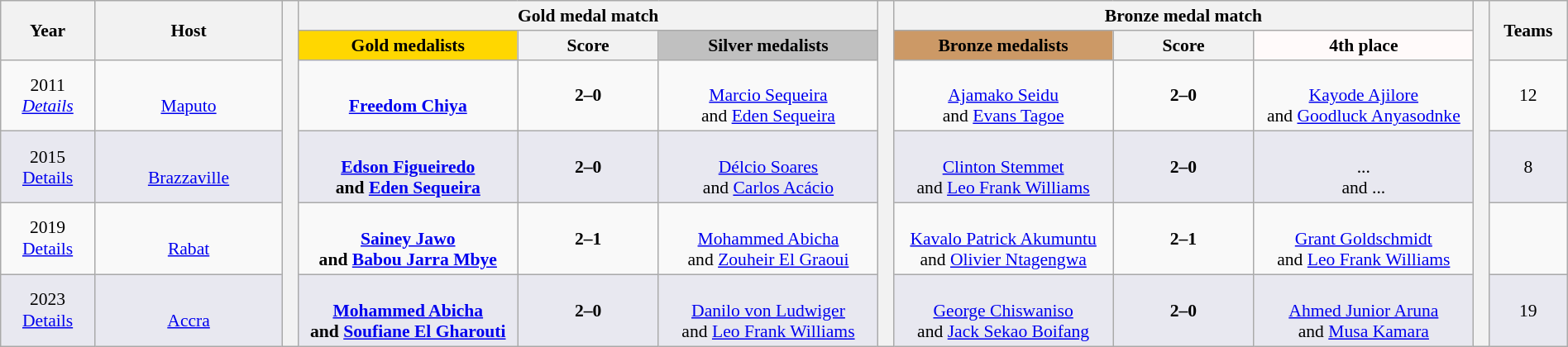<table class="wikitable" style="font-size:90%; width: 100%; text-align: center;">
<tr>
<th rowspan="2" style="width:6%;">Year</th>
<th rowspan="2" style="width:12%;">Host</th>
<th width=1% rowspan=10 bgcolor=ffffff></th>
<th colspan="3">Gold medal match</th>
<th width=1% rowspan=10 bgcolor=ffffff></th>
<th colspan="3">Bronze medal match</th>
<th width=1% rowspan=10 bgcolor=ffffff></th>
<th rowspan="2" style="width:5%;">Teams</th>
</tr>
<tr>
<th style="width:14%; background:gold;">Gold medalists</th>
<th width=9%>Score</th>
<th style="width:14%; background:silver;">Silver medalists</th>
<th style="width:14%; background:#c96;">Bronze medalists</th>
<th width=9%>Score</th>
<th style="width:14%; background:snow;">4th place</th>
</tr>
<tr>
<td>2011<br><em><a href='#'>Details</a></em></td>
<td><br><a href='#'>Maputo</a></td>
<td><strong><br><a href='#'>Freedom Chiya</a><br></strong></td>
<td><strong>2–0</strong></td>
<td><br><a href='#'>Marcio Sequeira</a><br>and <a href='#'>Eden Sequeira</a></td>
<td><br><a href='#'>Ajamako Seidu</a><br>and <a href='#'>Evans Tagoe</a></td>
<td><strong>2–0</strong></td>
<td><br><a href='#'>Kayode Ajilore</a><br>and <a href='#'>Goodluck Anyasodnke</a></td>
<td>12</td>
</tr>
<tr bgcolor=#E8E8F0>
<td>2015<br><a href='#'>Details</a></td>
<td><br><a href='#'>Brazzaville</a></td>
<td><strong><br><a href='#'>Edson Figueiredo</a><br>and <a href='#'>Eden Sequeira</a></strong></td>
<td><strong>2–0</strong></td>
<td><br><a href='#'>Délcio Soares</a><br>and <a href='#'>Carlos Acácio</a></td>
<td><br><a href='#'>Clinton Stemmet</a><br>and <a href='#'>Leo Frank Williams</a></td>
<td><strong>2–0</strong></td>
<td><br>...<br>and ...</td>
<td>8</td>
</tr>
<tr>
<td>2019<br><a href='#'>Details</a></td>
<td><br><a href='#'>Rabat</a></td>
<td><strong><br><a href='#'>Sainey Jawo</a><br>and <a href='#'>Babou Jarra Mbye</a></strong></td>
<td><strong>2–1</strong></td>
<td><br><a href='#'>Mohammed Abicha</a><br>and <a href='#'>Zouheir El Graoui</a></td>
<td><br><a href='#'>Kavalo Patrick Akumuntu</a><br>and <a href='#'>Olivier Ntagengwa</a></td>
<td><strong>2–1</strong></td>
<td><br><a href='#'>Grant Goldschmidt</a><br>and <a href='#'>Leo Frank Williams</a></td>
<td></td>
</tr>
<tr bgcolor=#E8E8F0>
<td>2023<br><a href='#'>Details</a></td>
<td><br><a href='#'>Accra</a></td>
<td><strong><br><a href='#'>Mohammed Abicha</a><br>and <a href='#'>Soufiane El Gharouti</a></strong></td>
<td><strong>2–0</strong></td>
<td><br><a href='#'>Danilo von Ludwiger</a><br>and <a href='#'>Leo Frank Williams</a></td>
<td><br><a href='#'>George Chiswaniso</a><br>and <a href='#'>Jack Sekao Boifang</a></td>
<td><strong>2–0</strong></td>
<td><br><a href='#'>Ahmed Junior Aruna</a><br>and <a href='#'>Musa Kamara</a></td>
<td>19</td>
</tr>
</table>
